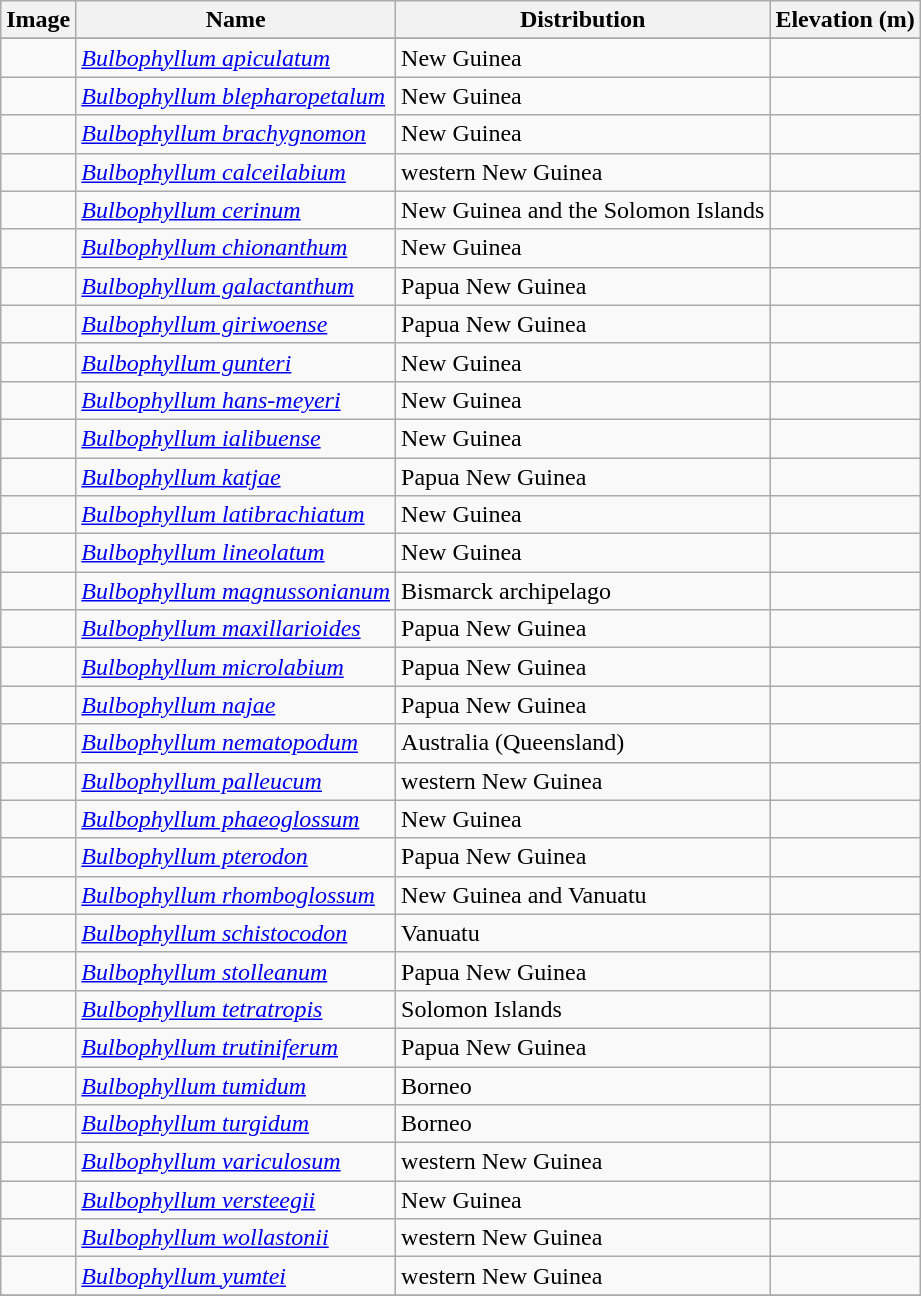<table class="wikitable collapsible">
<tr>
<th>Image</th>
<th>Name</th>
<th>Distribution</th>
<th>Elevation (m)</th>
</tr>
<tr>
</tr>
<tr>
<td></td>
<td><em><a href='#'>Bulbophyllum apiculatum</a></em> </td>
<td>New Guinea</td>
<td></td>
</tr>
<tr>
<td></td>
<td><em><a href='#'>Bulbophyllum blepharopetalum</a></em> </td>
<td>New Guinea</td>
<td></td>
</tr>
<tr>
<td></td>
<td><em><a href='#'>Bulbophyllum brachygnomon</a></em> </td>
<td>New Guinea</td>
<td></td>
</tr>
<tr>
<td></td>
<td><em><a href='#'>Bulbophyllum calceilabium</a></em> </td>
<td>western New Guinea</td>
<td></td>
</tr>
<tr>
<td></td>
<td><em><a href='#'>Bulbophyllum cerinum</a></em> </td>
<td>New Guinea and the Solomon Islands</td>
<td></td>
</tr>
<tr>
<td></td>
<td><em><a href='#'>Bulbophyllum chionanthum</a></em> </td>
<td>New Guinea</td>
<td></td>
</tr>
<tr>
<td></td>
<td><em><a href='#'>Bulbophyllum galactanthum</a></em> </td>
<td>Papua New Guinea</td>
<td></td>
</tr>
<tr>
<td></td>
<td><em><a href='#'>Bulbophyllum giriwoense</a></em> </td>
<td>Papua New Guinea</td>
<td></td>
</tr>
<tr>
<td></td>
<td><em><a href='#'>Bulbophyllum gunteri</a></em> </td>
<td>New Guinea</td>
<td></td>
</tr>
<tr>
<td></td>
<td><em><a href='#'>Bulbophyllum hans-meyeri</a></em> </td>
<td>New Guinea</td>
<td></td>
</tr>
<tr>
<td></td>
<td><em><a href='#'>Bulbophyllum ialibuense</a></em> </td>
<td>New Guinea</td>
<td></td>
</tr>
<tr>
<td></td>
<td><em><a href='#'>Bulbophyllum katjae</a></em> </td>
<td>Papua New Guinea</td>
<td></td>
</tr>
<tr>
<td></td>
<td><em><a href='#'>Bulbophyllum latibrachiatum</a></em> </td>
<td>New Guinea</td>
<td></td>
</tr>
<tr>
<td></td>
<td><em><a href='#'>Bulbophyllum lineolatum</a></em> </td>
<td>New Guinea</td>
<td></td>
</tr>
<tr>
<td></td>
<td><em><a href='#'>Bulbophyllum magnussonianum</a></em> </td>
<td>Bismarck archipelago</td>
<td></td>
</tr>
<tr>
<td></td>
<td><em><a href='#'>Bulbophyllum maxillarioides</a></em> </td>
<td>Papua New Guinea</td>
<td></td>
</tr>
<tr>
<td></td>
<td><em><a href='#'>Bulbophyllum microlabium</a></em> </td>
<td>Papua New Guinea</td>
<td></td>
</tr>
<tr>
<td></td>
<td><em><a href='#'>Bulbophyllum najae</a></em> </td>
<td>Papua New Guinea</td>
<td></td>
</tr>
<tr>
<td></td>
<td><em><a href='#'>Bulbophyllum nematopodum</a></em> </td>
<td>Australia (Queensland)</td>
<td></td>
</tr>
<tr>
<td></td>
<td><em><a href='#'>Bulbophyllum palleucum</a></em> </td>
<td>western New Guinea</td>
<td></td>
</tr>
<tr>
<td></td>
<td><em><a href='#'>Bulbophyllum phaeoglossum</a></em> </td>
<td>New Guinea</td>
<td></td>
</tr>
<tr>
<td></td>
<td><em><a href='#'>Bulbophyllum pterodon</a></em> </td>
<td>Papua New Guinea</td>
<td></td>
</tr>
<tr>
<td></td>
<td><em><a href='#'>Bulbophyllum rhomboglossum</a></em> </td>
<td>New Guinea and Vanuatu</td>
<td></td>
</tr>
<tr>
<td></td>
<td><em><a href='#'>Bulbophyllum schistocodon</a></em> </td>
<td>Vanuatu</td>
<td></td>
</tr>
<tr>
<td></td>
<td><em><a href='#'>Bulbophyllum stolleanum</a></em> </td>
<td>Papua New Guinea</td>
<td></td>
</tr>
<tr>
<td></td>
<td><em><a href='#'>Bulbophyllum tetratropis</a></em> </td>
<td>Solomon Islands</td>
<td></td>
</tr>
<tr>
<td></td>
<td><em><a href='#'>Bulbophyllum trutiniferum</a></em> </td>
<td>Papua New Guinea</td>
<td></td>
</tr>
<tr>
<td></td>
<td><em><a href='#'>Bulbophyllum tumidum</a></em> </td>
<td>Borneo</td>
<td></td>
</tr>
<tr>
<td></td>
<td><em><a href='#'>Bulbophyllum turgidum</a></em> </td>
<td>Borneo</td>
<td></td>
</tr>
<tr>
<td></td>
<td><em><a href='#'>Bulbophyllum variculosum</a></em> </td>
<td>western New Guinea</td>
<td></td>
</tr>
<tr>
<td></td>
<td><em><a href='#'>Bulbophyllum versteegii</a></em> </td>
<td>New Guinea</td>
<td></td>
</tr>
<tr>
<td></td>
<td><em><a href='#'>Bulbophyllum wollastonii</a></em> </td>
<td>western New Guinea</td>
<td></td>
</tr>
<tr>
<td></td>
<td><em><a href='#'>Bulbophyllum yumtei</a></em> </td>
<td>western New Guinea</td>
<td></td>
</tr>
<tr>
</tr>
</table>
